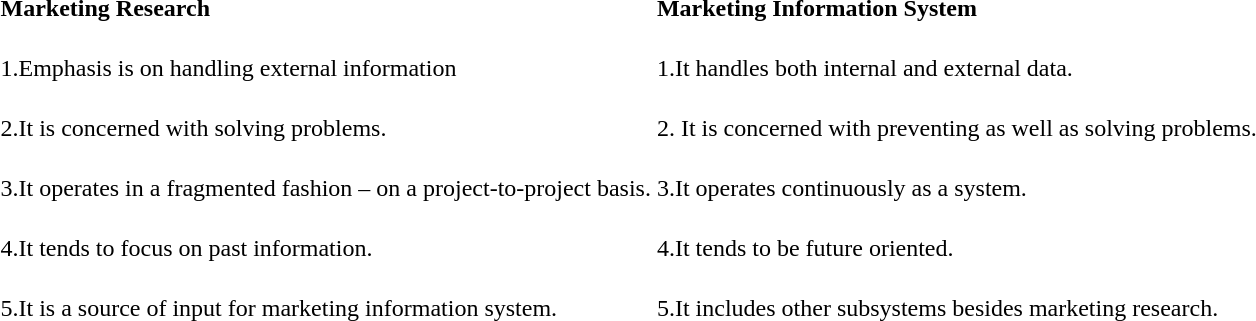<table class="MsoTableGrid">
<tr>
<td><br><strong>Marketing Research</strong></td>
<td><br><strong>Marketing Information System</strong></td>
</tr>
<tr>
<td><br>1.Emphasis is on handling external information</td>
<td><br>1.It handles both internal and external data.</td>
</tr>
<tr>
<td><br>2.It is concerned with solving problems.</td>
<td><br>2. It is concerned with preventing as  well as solving problems.</td>
</tr>
<tr>
<td><br>3.It operates in a fragmented fashion – on a project-to-project basis.</td>
<td><br>3.It operates continuously as a system.</td>
</tr>
<tr>
<td><br>4.It tends to focus on past information.</td>
<td><br>4.It tends to be future oriented.</td>
</tr>
<tr>
<td><br>5.It is a source of input for marketing information system.</td>
<td><br>5.It includes other subsystems besides marketing research.</td>
</tr>
</table>
